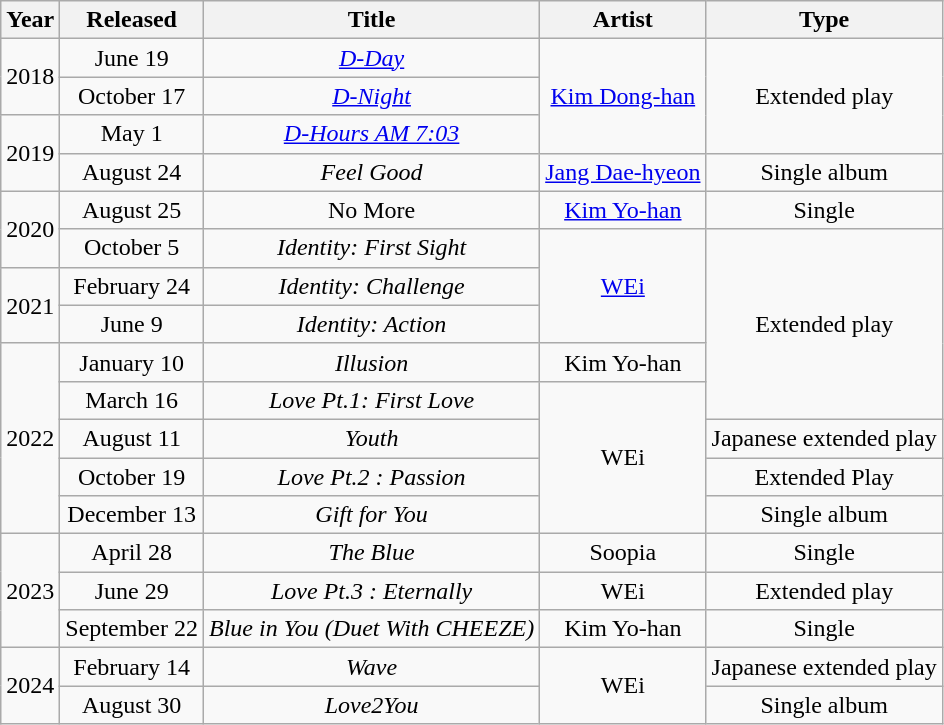<table class="wikitable plainrowheaders" style="text-align:center;">
<tr>
<th>Year</th>
<th>Released</th>
<th>Title</th>
<th>Artist</th>
<th>Type</th>
</tr>
<tr>
<td rowspan="2">2018</td>
<td>June 19</td>
<td><em><a href='#'>D-Day</a></em></td>
<td rowspan="3"><a href='#'>Kim Dong-han</a></td>
<td rowspan="3">Extended play</td>
</tr>
<tr>
<td>October 17</td>
<td><em><a href='#'>D-Night</a></em></td>
</tr>
<tr>
<td rowspan="2">2019</td>
<td>May 1</td>
<td><em><a href='#'>D-Hours AM 7:03</a></em></td>
</tr>
<tr>
<td>August 24</td>
<td><em>Feel Good</em></td>
<td><a href='#'>Jang Dae-hyeon</a></td>
<td>Single album</td>
</tr>
<tr>
<td rowspan="2">2020</td>
<td>August 25</td>
<td>No More</td>
<td><a href='#'>Kim Yo-han</a></td>
<td>Single</td>
</tr>
<tr>
<td>October 5</td>
<td><em>Identity: First Sight</em></td>
<td rowspan="3"><a href='#'>WEi</a></td>
<td rowspan="5">Extended play</td>
</tr>
<tr>
<td rowspan="2">2021</td>
<td>February 24</td>
<td><em>Identity: Challenge</em></td>
</tr>
<tr>
<td>June 9</td>
<td><em>Identity: Action</em></td>
</tr>
<tr>
<td rowspan="5">2022</td>
<td>January 10</td>
<td><em>Illusion</em></td>
<td>Kim Yo-han</td>
</tr>
<tr>
<td>March 16</td>
<td><em>Love Pt.1: First Love</em></td>
<td rowspan="4">WEi</td>
</tr>
<tr>
<td>August 11</td>
<td><em>Youth</em></td>
<td>Japanese extended play</td>
</tr>
<tr>
<td>October 19</td>
<td><em>Love Pt.2 : Passion</em></td>
<td>Extended Play</td>
</tr>
<tr>
<td>December 13</td>
<td><em>Gift for You</em></td>
<td>Single album</td>
</tr>
<tr>
<td rowspan="3">2023</td>
<td>April 28</td>
<td><em>The Blue</em></td>
<td>Soopia</td>
<td>Single</td>
</tr>
<tr>
<td>June 29</td>
<td><em>Love Pt.3 : Eternally</em></td>
<td>WEi</td>
<td>Extended play</td>
</tr>
<tr>
<td>September 22</td>
<td><em>Blue in You (Duet With CHEEZE)</em></td>
<td>Kim Yo-han</td>
<td>Single</td>
</tr>
<tr>
<td rowspan="2">2024</td>
<td>February 14</td>
<td><em>Wave</em></td>
<td rowspan="2">WEi</td>
<td>Japanese extended play</td>
</tr>
<tr>
<td>August 30</td>
<td><em>Love2You</em></td>
<td>Single album</td>
</tr>
</table>
